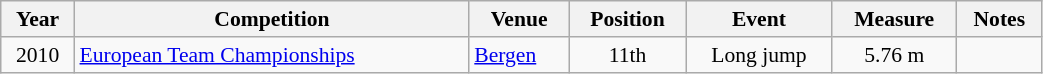<table class="wikitable" width=55% style="font-size:90%; text-align:center;">
<tr>
<th>Year</th>
<th>Competition</th>
<th>Venue</th>
<th>Position</th>
<th>Event</th>
<th>Measure</th>
<th>Notes</th>
</tr>
<tr>
<td>2010</td>
<td align=left><a href='#'>European Team Championships</a></td>
<td align=left> <a href='#'>Bergen</a></td>
<td>11th</td>
<td>Long jump</td>
<td>5.76 m</td>
<td></td>
</tr>
</table>
